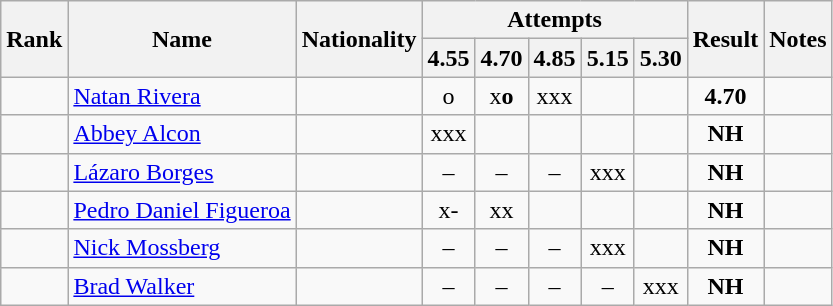<table class="wikitable sortable" style="text-align:center">
<tr>
<th rowspan=2>Rank</th>
<th rowspan=2>Name</th>
<th rowspan=2>Nationality</th>
<th colspan=5>Attempts</th>
<th rowspan=2>Result</th>
<th rowspan=2>Notes</th>
</tr>
<tr>
<th>4.55</th>
<th>4.70</th>
<th>4.85</th>
<th>5.15</th>
<th>5.30</th>
</tr>
<tr>
<td align=center></td>
<td align=left><a href='#'>Natan Rivera</a></td>
<td align=left></td>
<td>o</td>
<td>x<strong>o</strong></td>
<td>xxx</td>
<td></td>
<td></td>
<td><strong>4.70</strong></td>
<td></td>
</tr>
<tr>
<td align=center></td>
<td align=left><a href='#'>Abbey Alcon</a></td>
<td align=left></td>
<td>xxx</td>
<td></td>
<td></td>
<td></td>
<td></td>
<td><strong>NH</strong></td>
<td></td>
</tr>
<tr>
<td align=center></td>
<td align=left><a href='#'>Lázaro Borges</a></td>
<td align=left></td>
<td>–</td>
<td>–</td>
<td>–</td>
<td>xxx</td>
<td></td>
<td><strong>NH</strong></td>
<td></td>
</tr>
<tr>
<td align=center></td>
<td align=left><a href='#'>Pedro Daniel Figueroa</a></td>
<td align=left></td>
<td>x-</td>
<td>xx</td>
<td></td>
<td></td>
<td></td>
<td><strong>NH</strong></td>
<td></td>
</tr>
<tr>
<td align=center></td>
<td align=left><a href='#'>Nick Mossberg</a></td>
<td align=left></td>
<td>–</td>
<td>–</td>
<td>–</td>
<td>xxx</td>
<td></td>
<td><strong>NH</strong></td>
<td></td>
</tr>
<tr>
<td align=center></td>
<td align=left><a href='#'>Brad Walker</a></td>
<td align=left></td>
<td>–</td>
<td>–</td>
<td>–</td>
<td>–</td>
<td>xxx</td>
<td><strong>NH</strong></td>
<td></td>
</tr>
</table>
